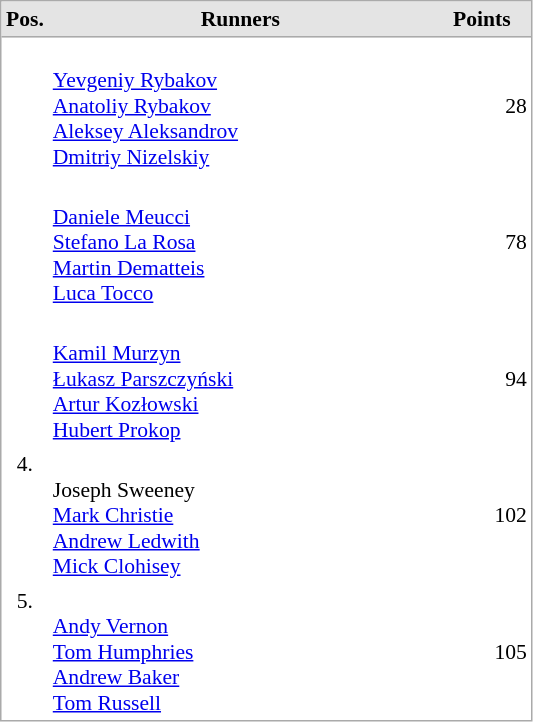<table cellspacing="0" cellpadding="3" style="border:1px solid #AAAAAA;font-size:90%">
<tr bgcolor="#E4E4E4">
<th style="border-bottom:1px solid #AAAAAA" width=10>Pos.</th>
<th style="border-bottom:1px solid #AAAAAA" width=250>Runners</th>
<th style="border-bottom:1px solid #AAAAAA" width=60>Points</th>
</tr>
<tr align="center">
<td align="center" valign="top"></td>
<td align="left"><br> <a href='#'>Yevgeniy Rybakov</a><br> <a href='#'>Anatoliy Rybakov</a><br> <a href='#'>Aleksey Aleksandrov</a><br> <a href='#'>Dmitriy Nizelskiy</a></td>
<td align="right">28</td>
</tr>
<tr align="center">
<td align="center" valign="top"></td>
<td align="left"><br> <a href='#'>Daniele Meucci</a><br> <a href='#'>Stefano La Rosa</a><br> <a href='#'>Martin Dematteis</a><br> <a href='#'>Luca Tocco</a></td>
<td align="right">78</td>
</tr>
<tr align="center">
<td align="center" valign="top"></td>
<td align="left"><br> <a href='#'>Kamil Murzyn</a><br> <a href='#'>Łukasz Parszczyński</a><br> <a href='#'>Artur Kozłowski</a><br> <a href='#'>Hubert Prokop</a></td>
<td align="right">94</td>
</tr>
<tr align="center">
<td align="center" valign="top">4.</td>
<td align="left"><br> Joseph Sweeney<br> <a href='#'>Mark Christie</a><br> <a href='#'>Andrew Ledwith</a><br> <a href='#'>Mick Clohisey</a></td>
<td align="right">102</td>
</tr>
<tr align="center">
<td align="center" valign="top">5.</td>
<td align="left"><br> <a href='#'>Andy Vernon</a><br> <a href='#'>Tom Humphries</a><br> <a href='#'>Andrew Baker</a><br> <a href='#'>Tom Russell</a></td>
<td align="right">105</td>
</tr>
</table>
